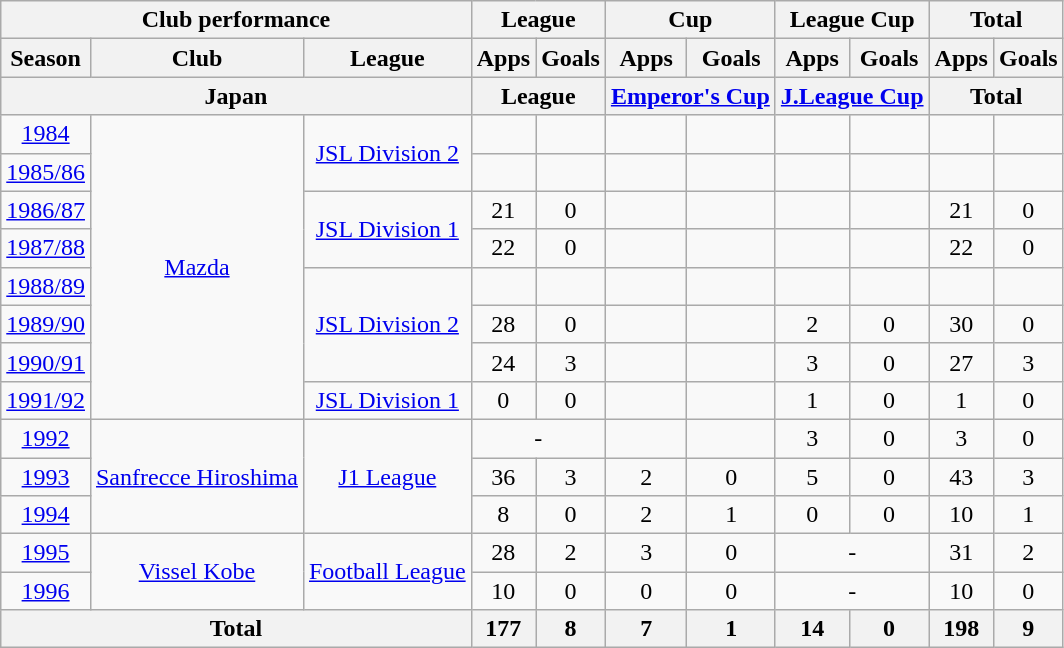<table class="wikitable" style="text-align:center;">
<tr>
<th colspan=3>Club performance</th>
<th colspan=2>League</th>
<th colspan=2>Cup</th>
<th colspan=2>League Cup</th>
<th colspan=2>Total</th>
</tr>
<tr>
<th>Season</th>
<th>Club</th>
<th>League</th>
<th>Apps</th>
<th>Goals</th>
<th>Apps</th>
<th>Goals</th>
<th>Apps</th>
<th>Goals</th>
<th>Apps</th>
<th>Goals</th>
</tr>
<tr>
<th colspan=3>Japan</th>
<th colspan=2>League</th>
<th colspan=2><a href='#'>Emperor's Cup</a></th>
<th colspan=2><a href='#'>J.League Cup</a></th>
<th colspan=2>Total</th>
</tr>
<tr>
<td><a href='#'>1984</a></td>
<td rowspan="8"><a href='#'>Mazda</a></td>
<td rowspan="2"><a href='#'>JSL Division 2</a></td>
<td></td>
<td></td>
<td></td>
<td></td>
<td></td>
<td></td>
<td></td>
<td></td>
</tr>
<tr>
<td><a href='#'>1985/86</a></td>
<td></td>
<td></td>
<td></td>
<td></td>
<td></td>
<td></td>
<td></td>
<td></td>
</tr>
<tr>
<td><a href='#'>1986/87</a></td>
<td rowspan="2"><a href='#'>JSL Division 1</a></td>
<td>21</td>
<td>0</td>
<td></td>
<td></td>
<td></td>
<td></td>
<td>21</td>
<td>0</td>
</tr>
<tr>
<td><a href='#'>1987/88</a></td>
<td>22</td>
<td>0</td>
<td></td>
<td></td>
<td></td>
<td></td>
<td>22</td>
<td>0</td>
</tr>
<tr>
<td><a href='#'>1988/89</a></td>
<td rowspan="3"><a href='#'>JSL Division 2</a></td>
<td></td>
<td></td>
<td></td>
<td></td>
<td></td>
<td></td>
<td></td>
<td></td>
</tr>
<tr>
<td><a href='#'>1989/90</a></td>
<td>28</td>
<td>0</td>
<td></td>
<td></td>
<td>2</td>
<td>0</td>
<td>30</td>
<td>0</td>
</tr>
<tr>
<td><a href='#'>1990/91</a></td>
<td>24</td>
<td>3</td>
<td></td>
<td></td>
<td>3</td>
<td>0</td>
<td>27</td>
<td>3</td>
</tr>
<tr>
<td><a href='#'>1991/92</a></td>
<td><a href='#'>JSL Division 1</a></td>
<td>0</td>
<td>0</td>
<td></td>
<td></td>
<td>1</td>
<td>0</td>
<td>1</td>
<td>0</td>
</tr>
<tr>
<td><a href='#'>1992</a></td>
<td rowspan="3"><a href='#'>Sanfrecce Hiroshima</a></td>
<td rowspan="3"><a href='#'>J1 League</a></td>
<td colspan="2">-</td>
<td></td>
<td></td>
<td>3</td>
<td>0</td>
<td>3</td>
<td>0</td>
</tr>
<tr>
<td><a href='#'>1993</a></td>
<td>36</td>
<td>3</td>
<td>2</td>
<td>0</td>
<td>5</td>
<td>0</td>
<td>43</td>
<td>3</td>
</tr>
<tr>
<td><a href='#'>1994</a></td>
<td>8</td>
<td>0</td>
<td>2</td>
<td>1</td>
<td>0</td>
<td>0</td>
<td>10</td>
<td>1</td>
</tr>
<tr>
<td><a href='#'>1995</a></td>
<td rowspan="2"><a href='#'>Vissel Kobe</a></td>
<td rowspan="2"><a href='#'>Football League</a></td>
<td>28</td>
<td>2</td>
<td>3</td>
<td>0</td>
<td colspan="2">-</td>
<td>31</td>
<td>2</td>
</tr>
<tr>
<td><a href='#'>1996</a></td>
<td>10</td>
<td>0</td>
<td>0</td>
<td>0</td>
<td colspan="2">-</td>
<td>10</td>
<td>0</td>
</tr>
<tr>
<th colspan=3>Total</th>
<th>177</th>
<th>8</th>
<th>7</th>
<th>1</th>
<th>14</th>
<th>0</th>
<th>198</th>
<th>9</th>
</tr>
</table>
